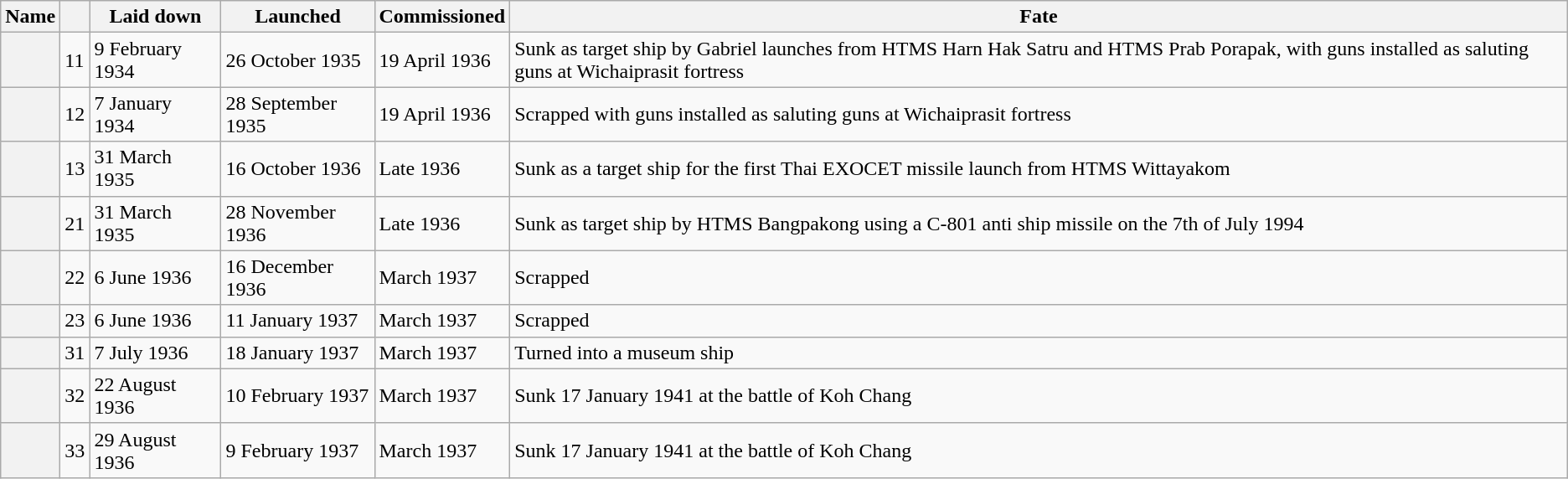<table class="wikitable plainrowheaders">
<tr>
<th scope="col">Name</th>
<th scope="col"><a href='#'></a></th>
<th scope="col">Laid down</th>
<th scope="col">Launched</th>
<th scope="col">Commissioned</th>
<th scope="col">Fate</th>
</tr>
<tr>
<th scope="row"></th>
<td>11</td>
<td>9 February 1934</td>
<td>26 October 1935</td>
<td>19 April 1936</td>
<td>Sunk as target ship by Gabriel launches from HTMS Harn Hak Satru and HTMS Prab Porapak, with guns installed as saluting guns at Wichaiprasit fortress</td>
</tr>
<tr>
<th scope="row"></th>
<td>12</td>
<td>7 January 1934</td>
<td>28 September 1935</td>
<td>19 April 1936</td>
<td>Scrapped with guns installed as saluting guns at Wichaiprasit fortress</td>
</tr>
<tr>
<th scope="row"></th>
<td>13</td>
<td>31 March 1935</td>
<td>16 October 1936</td>
<td>Late 1936</td>
<td>Sunk as a target ship for the first Thai EXOCET missile launch from HTMS Wittayakom</td>
</tr>
<tr>
<th scope="row"></th>
<td>21</td>
<td>31 March 1935</td>
<td>28 November 1936</td>
<td>Late 1936</td>
<td>Sunk as target ship by HTMS Bangpakong using a C-801 anti ship missile on the 7th of July 1994</td>
</tr>
<tr>
<th scope="row"></th>
<td>22</td>
<td>6 June 1936</td>
<td>16 December 1936</td>
<td>March 1937</td>
<td>Scrapped</td>
</tr>
<tr>
<th scope="row"></th>
<td>23</td>
<td>6 June 1936</td>
<td>11 January 1937</td>
<td>March 1937</td>
<td>Scrapped</td>
</tr>
<tr>
<th scope="row"></th>
<td>31</td>
<td>7 July 1936</td>
<td>18 January 1937</td>
<td>March 1937</td>
<td>Turned into a museum ship</td>
</tr>
<tr>
<th scope="row"></th>
<td>32</td>
<td>22 August 1936</td>
<td>10 February 1937</td>
<td>March 1937</td>
<td>Sunk 17 January 1941 at the battle of Koh Chang</td>
</tr>
<tr>
<th scope="row"></th>
<td>33</td>
<td>29 August 1936</td>
<td>9 February 1937</td>
<td>March 1937</td>
<td>Sunk 17 January 1941 at the battle of Koh Chang</td>
</tr>
</table>
